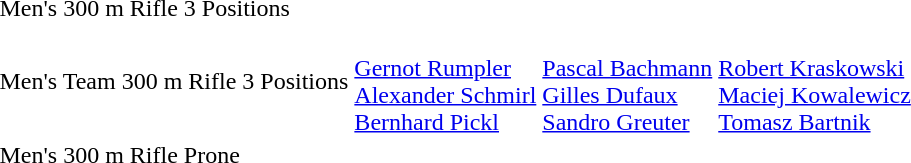<table>
<tr>
<td>Men's 300 m Rifle 3 Positions</td>
<td></td>
<td></td>
<td></td>
</tr>
<tr>
<td>Men's Team 300 m Rifle 3 Positions</td>
<td><br><a href='#'>Gernot Rumpler</a><br><a href='#'>Alexander Schmirl</a><br><a href='#'>Bernhard Pickl</a></td>
<td><br><a href='#'>Pascal Bachmann</a><br><a href='#'>Gilles Dufaux</a><br><a href='#'>Sandro Greuter</a></td>
<td><br><a href='#'>Robert Kraskowski</a><br><a href='#'>Maciej Kowalewicz</a><br><a href='#'>Tomasz Bartnik </a></td>
</tr>
<tr>
<td>Men's 300 m Rifle Prone</td>
<td></td>
<td></td>
<td></td>
</tr>
</table>
